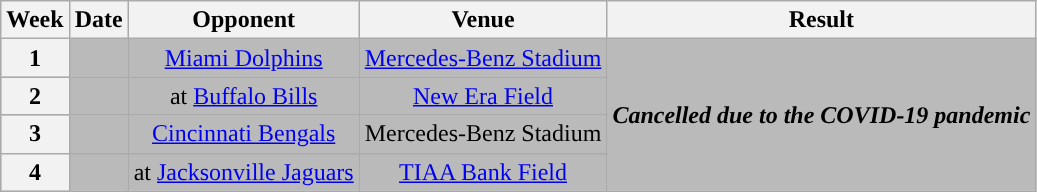<table class="wikitable" style="text-align:center">
<tr>
<th>Week</th>
<th>Date</th>
<th>Opponent</th>
<th>Venue</th>
<th>Result</th>
</tr>
<tr style="background:#bababa">
<th>1</th>
<td></td>
<td><a href='#'>Miami Dolphins</a></td>
<td><a href='#'>Mercedes-Benz Stadium</a></td>
<td rowspan=4><strong><em>Cancelled due to the COVID-19 pandemic</em></strong></td>
</tr>
<tr style="background:#bababa">
<th>2</th>
<td></td>
<td>at <a href='#'>Buffalo Bills</a></td>
<td><a href='#'>New Era Field</a></td>
</tr>
<tr style="background:#bababa">
<th>3</th>
<td></td>
<td><a href='#'>Cincinnati Bengals</a></td>
<td>Mercedes-Benz Stadium</td>
</tr>
<tr style="background:#bababa">
<th>4</th>
<td></td>
<td>at <a href='#'>Jacksonville Jaguars</a></td>
<td><a href='#'>TIAA Bank Field</a></td>
</tr>
</table>
